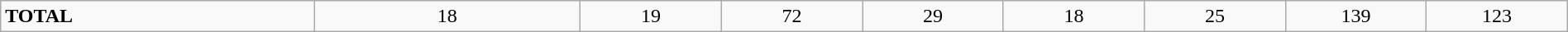<table class="wikitable" style="width:100%; text-align:center">
<tr>
<td style="text-align:left; width:20%"><strong>TOTAL</strong></td>
<td style="width:17%">18</td>
<td style="width:9%">19</td>
<td style="width:9%">72</td>
<td style="width:9%">29</td>
<td style="width:9%">18</td>
<td style="width:9%">25</td>
<td style="width:9%">139</td>
<td style="width:9%">123</td>
</tr>
</table>
